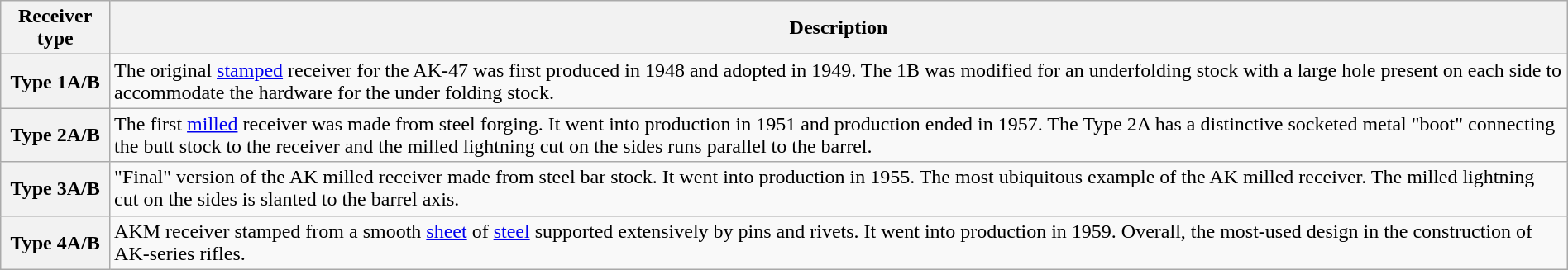<table class="wikitable" style="text-align:left; margin:auto;">
<tr>
<th>Receiver type</th>
<th>Description</th>
</tr>
<tr>
<th>Type 1A/B</th>
<td>The original <a href='#'>stamped</a> receiver for the AK-47 was first produced in 1948 and adopted in 1949. The 1B was modified for an underfolding stock with a large hole present on each side to accommodate the hardware for the under folding stock.</td>
</tr>
<tr>
<th>Type 2A/B</th>
<td>The first <a href='#'>milled</a> receiver was made from steel forging. It went into production in 1951 and production ended in 1957. The Type 2A has a distinctive socketed metal "boot" connecting the butt stock to the receiver and the milled lightning cut on the sides runs parallel to the barrel.</td>
</tr>
<tr>
<th>Type 3A/B</th>
<td>"Final" version of the AK milled receiver made from steel bar stock. It went into production in 1955. The most ubiquitous example of the AK milled receiver. The milled lightning cut on the sides is slanted to the barrel axis.</td>
</tr>
<tr>
<th>Type 4A/B</th>
<td>AKM receiver stamped from a smooth  <a href='#'>sheet</a> of <a href='#'>steel</a> supported extensively by pins and rivets. It went into production in 1959. Overall, the most-used design in the construction of AK-series rifles.</td>
</tr>
</table>
